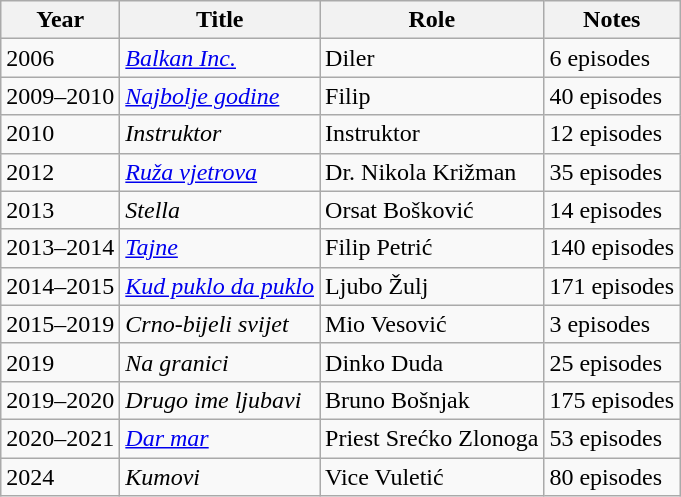<table class="wikitable sortable">
<tr>
<th>Year</th>
<th>Title</th>
<th>Role</th>
<th class="unsortable">Notes</th>
</tr>
<tr>
<td>2006</td>
<td><em><a href='#'>Balkan Inc.</a></em></td>
<td>Diler</td>
<td>6 episodes</td>
</tr>
<tr>
<td>2009–2010</td>
<td><em><a href='#'>Najbolje godine</a></em></td>
<td>Filip</td>
<td>40 episodes</td>
</tr>
<tr>
<td>2010</td>
<td><em>Instruktor</em></td>
<td>Instruktor</td>
<td>12 episodes</td>
</tr>
<tr>
<td>2012</td>
<td><em><a href='#'>Ruža vjetrova</a></em></td>
<td>Dr. Nikola Križman</td>
<td>35 episodes</td>
</tr>
<tr>
<td>2013</td>
<td><em>Stella</em></td>
<td>Orsat Bošković</td>
<td>14 episodes</td>
</tr>
<tr>
<td>2013–2014</td>
<td><em><a href='#'>Tajne</a></em></td>
<td>Filip Petrić</td>
<td>140 episodes</td>
</tr>
<tr>
<td>2014–2015</td>
<td><em><a href='#'>Kud puklo da puklo</a></em></td>
<td>Ljubo Žulj</td>
<td>171 episodes</td>
</tr>
<tr>
<td>2015–2019</td>
<td><em>Crno-bijeli svijet</em></td>
<td>Mio Vesović</td>
<td>3 episodes</td>
</tr>
<tr>
<td>2019</td>
<td><em>Na granici</em></td>
<td>Dinko Duda</td>
<td>25 episodes</td>
</tr>
<tr>
<td>2019–2020</td>
<td><em>Drugo ime ljubavi</em></td>
<td>Bruno Bošnjak</td>
<td>175 episodes</td>
</tr>
<tr>
<td>2020–2021</td>
<td><em><a href='#'>Dar mar</a></em></td>
<td>Priest Srećko Zlonoga</td>
<td>53 episodes</td>
</tr>
<tr>
<td>2024</td>
<td><em>Kumovi</em></td>
<td>Vice Vuletić</td>
<td>80 episodes</td>
</tr>
</table>
